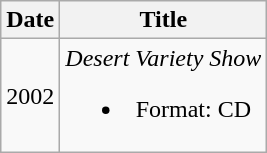<table class="wikitable plainrowheaders" style="text-align:center;">
<tr>
<th scope="col" rowspan="1">Date</th>
<th scope="col" rowspan="1">Title</th>
</tr>
<tr>
<td>2002</td>
<td><em>Desert Variety Show</em><br><ul><li>Format: CD</li></ul></td>
</tr>
</table>
